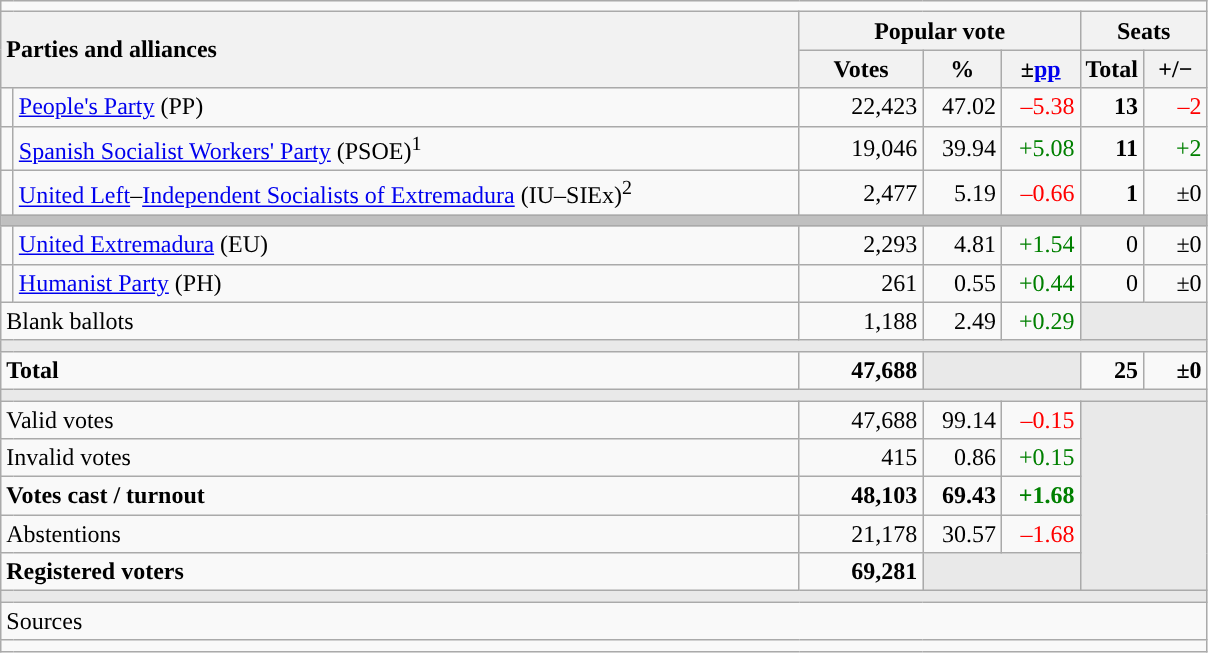<table class="wikitable" style="text-align:right;">
<tr>
<td colspan="7"></td>
</tr>
<tr>
<th style="text-align:left;" rowspan="2" colspan="2" width="525">Parties and alliances</th>
<th colspan="3">Popular vote</th>
<th colspan="2">Seats</th>
</tr>
<tr>
<th width="75">Votes</th>
<th width="45">%</th>
<th width="45">±<a href='#'>pp</a></th>
<th width="35">Total</th>
<th width="35">+/−</th>
</tr>
<tr>
<td width="1" style="color:inherit;background:"></td>
<td align="left"><a href='#'>People's Party</a> (PP)</td>
<td>22,423</td>
<td>47.02</td>
<td style="color:red;">–5.38</td>
<td><strong>13</strong></td>
<td style="color:red;">–2</td>
</tr>
<tr>
<td style="color:inherit;background:"></td>
<td align="left"><a href='#'>Spanish Socialist Workers' Party</a> (PSOE)<sup>1</sup></td>
<td>19,046</td>
<td>39.94</td>
<td style="color:green;">+5.08</td>
<td><strong>11</strong></td>
<td style="color:green;">+2</td>
</tr>
<tr>
<td style="color:inherit;background:"></td>
<td align="left"><a href='#'>United Left</a>–<a href='#'>Independent Socialists of Extremadura</a> (IU–SIEx)<sup>2</sup></td>
<td>2,477</td>
<td>5.19</td>
<td style="color:red;">–0.66</td>
<td><strong>1</strong></td>
<td>±0</td>
</tr>
<tr>
<td colspan="7" bgcolor="#C0C0C0"></td>
</tr>
<tr>
<td style="color:inherit;background:"></td>
<td align="left"><a href='#'>United Extremadura</a> (EU)</td>
<td>2,293</td>
<td>4.81</td>
<td style="color:green;">+1.54</td>
<td>0</td>
<td>±0</td>
</tr>
<tr>
<td style="color:inherit;background:"></td>
<td align="left"><a href='#'>Humanist Party</a> (PH)</td>
<td>261</td>
<td>0.55</td>
<td style="color:green;">+0.44</td>
<td>0</td>
<td>±0</td>
</tr>
<tr>
<td align="left" colspan="2">Blank ballots</td>
<td>1,188</td>
<td>2.49</td>
<td style="color:green;">+0.29</td>
<td bgcolor="#E9E9E9" colspan="2"></td>
</tr>
<tr>
<td colspan="7" bgcolor="#E9E9E9"></td>
</tr>
<tr style="font-weight:bold;">
<td align="left" colspan="2">Total</td>
<td>47,688</td>
<td bgcolor="#E9E9E9" colspan="2"></td>
<td>25</td>
<td>±0</td>
</tr>
<tr>
<td colspan="7" bgcolor="#E9E9E9"></td>
</tr>
<tr>
<td align="left" colspan="2">Valid votes</td>
<td>47,688</td>
<td>99.14</td>
<td style="color:red;">–0.15</td>
<td bgcolor="#E9E9E9" colspan="2" rowspan="5"></td>
</tr>
<tr>
<td align="left" colspan="2">Invalid votes</td>
<td>415</td>
<td>0.86</td>
<td style="color:green;">+0.15</td>
</tr>
<tr style="font-weight:bold;">
<td align="left" colspan="2">Votes cast / turnout</td>
<td>48,103</td>
<td>69.43</td>
<td style="color:green;">+1.68</td>
</tr>
<tr>
<td align="left" colspan="2">Abstentions</td>
<td>21,178</td>
<td>30.57</td>
<td style="color:red;">–1.68</td>
</tr>
<tr style="font-weight:bold;">
<td align="left" colspan="2">Registered voters</td>
<td>69,281</td>
<td bgcolor="#E9E9E9" colspan="2"></td>
</tr>
<tr>
<td colspan="7" bgcolor="#E9E9E9"></td>
</tr>
<tr>
<td align="left" colspan="7">Sources</td>
</tr>
<tr>
<td colspan="7" style="text-align:left; max-width:790px;"></td>
</tr>
</table>
